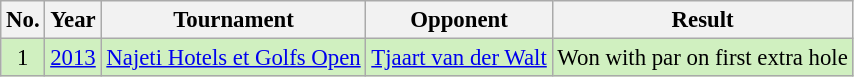<table class="wikitable" style="font-size:95%;">
<tr>
<th>No.</th>
<th>Year</th>
<th>Tournament</th>
<th>Opponent</th>
<th>Result</th>
</tr>
<tr style="background:#D0F0C0;">
<td align=center>1</td>
<td><a href='#'>2013</a></td>
<td><a href='#'>Najeti Hotels et Golfs Open</a></td>
<td> <a href='#'>Tjaart van der Walt</a></td>
<td>Won with par on first extra hole</td>
</tr>
</table>
